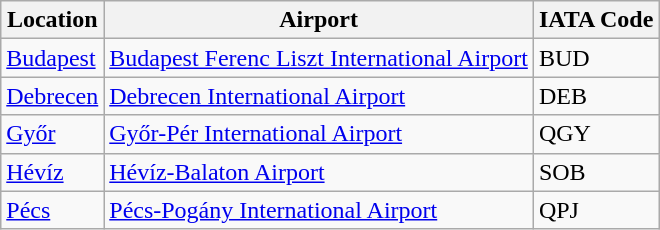<table class="wikitable">
<tr>
<th>Location</th>
<th>Airport</th>
<th>IATA Code</th>
</tr>
<tr>
<td><a href='#'>Budapest</a></td>
<td><a href='#'>Budapest Ferenc Liszt International Airport</a></td>
<td>BUD</td>
</tr>
<tr>
<td><a href='#'>Debrecen</a></td>
<td><a href='#'>Debrecen International Airport</a></td>
<td>DEB</td>
</tr>
<tr>
<td><a href='#'>Győr</a></td>
<td><a href='#'>Győr-Pér International Airport</a></td>
<td>QGY</td>
</tr>
<tr>
<td><a href='#'>Hévíz</a></td>
<td><a href='#'>Hévíz-Balaton Airport</a></td>
<td>SOB</td>
</tr>
<tr>
<td><a href='#'>Pécs</a></td>
<td><a href='#'>Pécs-Pogány International Airport</a></td>
<td>QPJ</td>
</tr>
</table>
